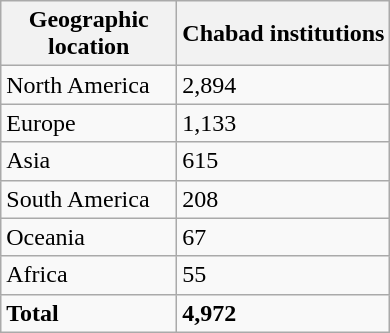<table class="wikitable sortable">
<tr>
<th style="width:110px;">Geographic location</th>
<th data-sort-type="number">Chabad institutions</th>
</tr>
<tr>
<td style="text-align:left;">North America</td>
<td>2,894</td>
</tr>
<tr>
<td style="text-align:left;">Europe</td>
<td>1,133</td>
</tr>
<tr>
<td style="text-align:left;">Asia</td>
<td>615</td>
</tr>
<tr>
<td style="text-align:left;">South America</td>
<td>208</td>
</tr>
<tr>
<td style="text-align:left;">Oceania</td>
<td>67</td>
</tr>
<tr>
<td style="text-align:left;">Africa</td>
<td>55</td>
</tr>
<tr class="sortbottom">
<td><strong>Total</strong></td>
<td><strong>4,972</strong></td>
</tr>
</table>
